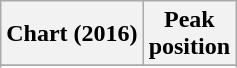<table class="wikitable sortable plainrowheaders" style="text-align:center">
<tr>
<th scope="col">Chart (2016)</th>
<th scope="col">Peak<br>position</th>
</tr>
<tr>
</tr>
<tr>
</tr>
<tr>
</tr>
<tr>
</tr>
<tr>
</tr>
<tr>
</tr>
<tr>
</tr>
<tr>
</tr>
<tr>
</tr>
<tr>
</tr>
<tr>
</tr>
<tr>
</tr>
</table>
